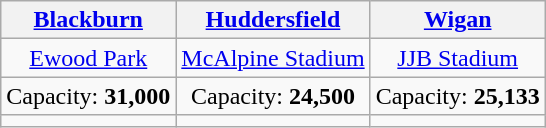<table class="wikitable" style="text-align:center">
<tr>
<th><a href='#'>Blackburn</a></th>
<th><a href='#'>Huddersfield</a></th>
<th><a href='#'>Wigan</a></th>
</tr>
<tr>
<td><a href='#'>Ewood Park</a></td>
<td><a href='#'>McAlpine Stadium</a></td>
<td><a href='#'>JJB Stadium</a></td>
</tr>
<tr>
<td>Capacity: <strong>31,000</strong></td>
<td>Capacity: <strong>24,500</strong></td>
<td>Capacity: <strong>25,133</strong></td>
</tr>
<tr>
<td></td>
<td></td>
<td></td>
</tr>
</table>
